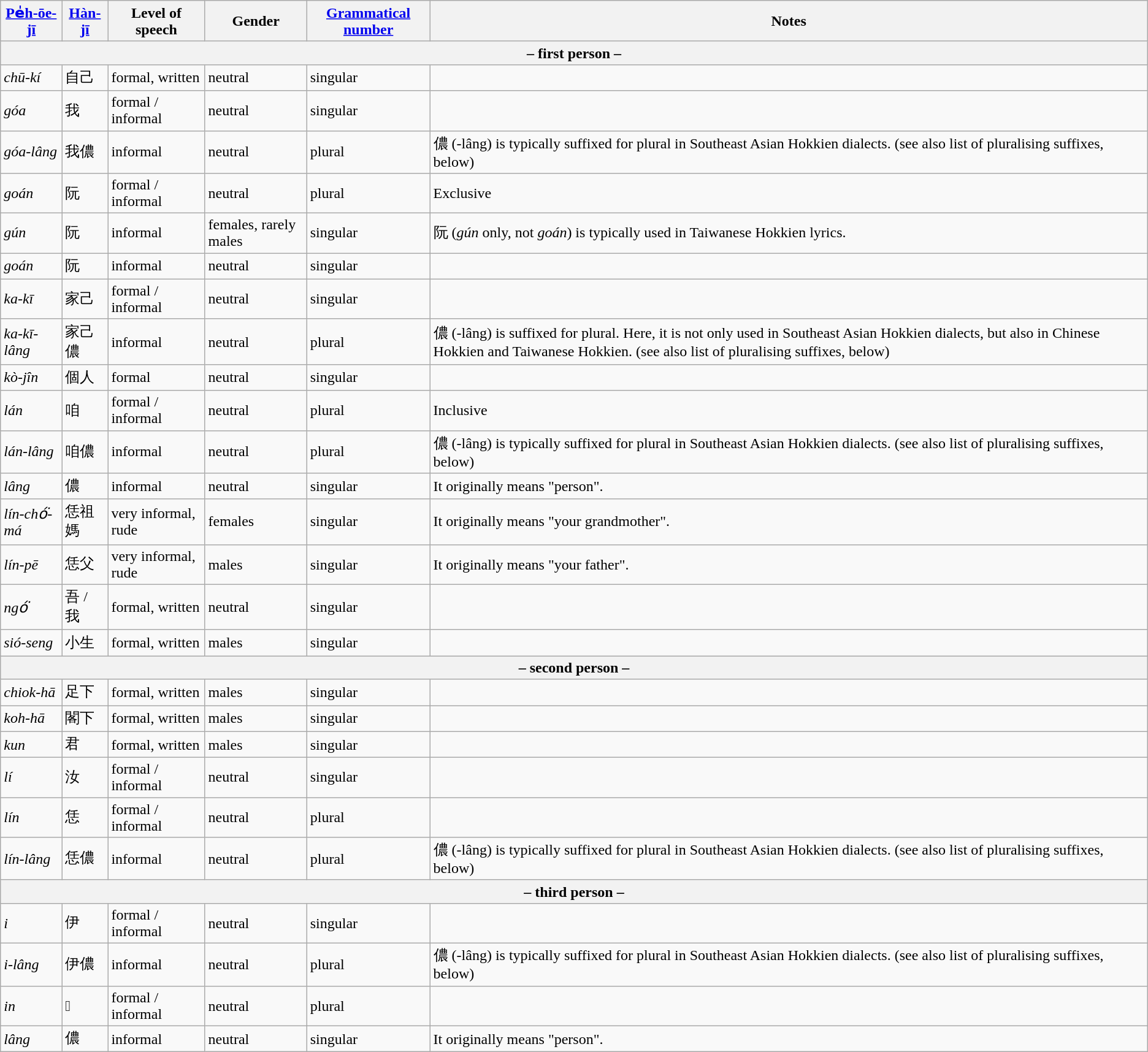<table class="wikitable">
<tr>
<th><a href='#'>Pe̍h-ōe-jī</a></th>
<th><a href='#'>Hàn-jī</a></th>
<th>Level of speech</th>
<th>Gender</th>
<th><a href='#'>Grammatical number</a></th>
<th>Notes</th>
</tr>
<tr>
<th colspan=6>– first person –</th>
</tr>
<tr>
<td><em>chū-kí</em></td>
<td>自己</td>
<td>formal, written</td>
<td>neutral</td>
<td>singular</td>
<td></td>
</tr>
<tr>
<td><em>góa</em></td>
<td>我</td>
<td>formal / informal</td>
<td>neutral</td>
<td>singular</td>
<td></td>
</tr>
<tr>
<td><em>góa-lâng</em></td>
<td>我儂</td>
<td>informal</td>
<td>neutral</td>
<td>plural</td>
<td>儂 (-lâng) is typically suffixed for plural in Southeast Asian Hokkien dialects. (see also list of pluralising suffixes, below)</td>
</tr>
<tr>
<td><em>goán</em></td>
<td>阮</td>
<td>formal / informal</td>
<td>neutral</td>
<td>plural</td>
<td>Exclusive</td>
</tr>
<tr>
<td><em>gún</em></td>
<td>阮</td>
<td>informal</td>
<td>females, rarely males</td>
<td>singular</td>
<td>阮 (<em>gún</em> only, not <em>goán</em>) is typically used in Taiwanese Hokkien lyrics.</td>
</tr>
<tr>
<td><em>goán</em></td>
<td>阮</td>
<td>informal</td>
<td>neutral</td>
<td>singular</td>
<td></td>
</tr>
<tr>
<td><em>ka-kī</em></td>
<td>家己</td>
<td>formal / informal</td>
<td>neutral</td>
<td>singular</td>
<td></td>
</tr>
<tr>
<td><em>ka-kī-lâng</em></td>
<td>家己儂</td>
<td>informal</td>
<td>neutral</td>
<td>plural</td>
<td>儂 (-lâng) is suffixed for plural. Here, it is not only used in Southeast Asian Hokkien dialects, but also in Chinese Hokkien and Taiwanese Hokkien. (see also list of pluralising suffixes, below)</td>
</tr>
<tr>
<td><em>kò-jîn</em></td>
<td>個人</td>
<td>formal</td>
<td>neutral</td>
<td>singular</td>
<td></td>
</tr>
<tr>
<td><em>lán</em></td>
<td>咱</td>
<td>formal / informal</td>
<td>neutral</td>
<td>plural</td>
<td>Inclusive</td>
</tr>
<tr>
<td><em>lán-lâng</em></td>
<td>咱儂</td>
<td>informal</td>
<td>neutral</td>
<td>plural</td>
<td>儂 (-lâng) is typically suffixed for plural in Southeast Asian Hokkien dialects. (see also list of pluralising suffixes, below)</td>
</tr>
<tr>
<td><em>lâng</em></td>
<td>儂</td>
<td>informal</td>
<td>neutral</td>
<td>singular</td>
<td>It originally means "person".</td>
</tr>
<tr>
<td><em>lín-chó͘-má</em></td>
<td>恁祖媽</td>
<td>very informal, rude</td>
<td>females</td>
<td>singular</td>
<td>It originally means "your grandmother".</td>
</tr>
<tr>
<td><em>lín-pē</em></td>
<td>恁父</td>
<td>very informal, rude</td>
<td>males</td>
<td>singular</td>
<td>It originally means "your father".</td>
</tr>
<tr>
<td><em>ngó͘</em></td>
<td>吾 / 我</td>
<td>formal, written</td>
<td>neutral</td>
<td>singular</td>
<td></td>
</tr>
<tr>
<td><em>sió-seng</em></td>
<td>小生</td>
<td>formal, written</td>
<td>males</td>
<td>singular</td>
<td></td>
</tr>
<tr>
<th colspan=6>– second person  –</th>
</tr>
<tr>
<td><em>chiok-hā</em></td>
<td>足下</td>
<td>formal, written</td>
<td>males</td>
<td>singular</td>
<td></td>
</tr>
<tr>
<td><em>koh-hā</em></td>
<td>閣下</td>
<td>formal, written</td>
<td>males</td>
<td>singular</td>
<td></td>
</tr>
<tr>
<td><em>kun</em></td>
<td>君</td>
<td>formal, written</td>
<td>males</td>
<td>singular</td>
<td></td>
</tr>
<tr>
<td><em>lí</em></td>
<td>汝</td>
<td>formal / informal</td>
<td>neutral</td>
<td>singular</td>
<td></td>
</tr>
<tr>
<td><em>lín</em></td>
<td>恁</td>
<td>formal / informal</td>
<td>neutral</td>
<td>plural</td>
<td></td>
</tr>
<tr>
<td><em>lín-lâng</em></td>
<td>恁儂</td>
<td>informal</td>
<td>neutral</td>
<td>plural</td>
<td>儂 (-lâng) is typically suffixed for plural in Southeast Asian Hokkien dialects. (see also list of pluralising suffixes, below)</td>
</tr>
<tr>
<th colspan=6>– third person  –</th>
</tr>
<tr>
<td><em>i</em></td>
<td>伊</td>
<td>formal / informal</td>
<td>neutral</td>
<td>singular</td>
<td></td>
</tr>
<tr>
<td><em>i-lâng</em></td>
<td>伊儂</td>
<td>informal</td>
<td>neutral</td>
<td>plural</td>
<td>儂 (-lâng) is typically suffixed for plural in Southeast Asian Hokkien dialects. (see also list of pluralising suffixes, below)</td>
</tr>
<tr>
<td><em>in</em></td>
<td>𪜶</td>
<td>formal / informal</td>
<td>neutral</td>
<td>plural</td>
<td></td>
</tr>
<tr>
<td><em>lâng</em></td>
<td>儂</td>
<td>informal</td>
<td>neutral</td>
<td>singular</td>
<td>It originally means "person".</td>
</tr>
</table>
